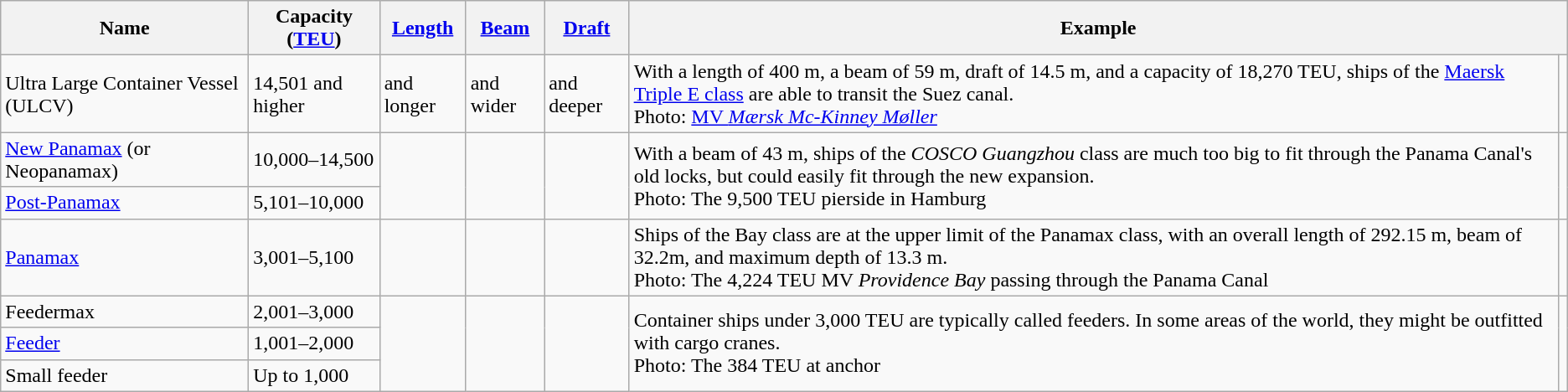<table class="wikitable plainrowheaders">
<tr>
<th>Name</th>
<th>Capacity<br>(<a href='#'>TEU</a>)</th>
<th><a href='#'>Length</a></th>
<th><a href='#'>Beam</a></th>
<th><a href='#'>Draft</a></th>
<th colspan="2">Example</th>
</tr>
<tr>
<td>Ultra Large Container Vessel (ULCV)</td>
<td>14,501 and higher</td>
<td> and longer</td>
<td> and wider</td>
<td> and deeper</td>
<td>With a length of 400 m, a beam of 59 m, draft of 14.5 m, and a capacity of 18,270 TEU, ships of the <a href='#'>Maersk Triple E class</a> are able to transit the Suez canal.<br>Photo: <a href='#'>MV <em>Mærsk Mc-Kinney Møller</em></a></td>
<td></td>
</tr>
<tr>
<td><a href='#'>New Panamax</a> (or Neopanamax)</td>
<td>10,000–14,500</td>
<td rowspan="2"></td>
<td rowspan="2"></td>
<td rowspan="2"></td>
<td rowspan="2">With a beam of 43 m, ships of the <em>COSCO Guangzhou</em> class are much too big to fit through the Panama Canal's old locks, but could easily fit through the new expansion.<br>Photo:  The 9,500 TEU  pierside in Hamburg</td>
<td rowspan="2"></td>
</tr>
<tr>
<td><a href='#'>Post-Panamax</a></td>
<td>5,101–10,000</td>
</tr>
<tr>
<td><a href='#'>Panamax</a></td>
<td>3,001–5,100</td>
<td><br></td>
<td></td>
<td></td>
<td>Ships of the Bay class are at the upper limit of the Panamax class, with an overall length of 292.15 m, beam of 32.2m, and maximum depth of 13.3 m.<br>Photo: The 4,224 TEU MV <em>Providence Bay</em> passing through the Panama Canal</td>
<td></td>
</tr>
<tr>
<td>Feedermax</td>
<td>2,001–3,000</td>
<td rowspan="3"></td>
<td rowspan="3"></td>
<td rowspan="3"></td>
<td rowspan="3">Container ships under 3,000 TEU are typically called feeders. In some areas of the world, they might be outfitted with cargo cranes.<br>Photo: The 384 TEU  at anchor</td>
<td rowspan="3"></td>
</tr>
<tr>
<td><a href='#'>Feeder</a></td>
<td>1,001–2,000</td>
</tr>
<tr>
<td>Small feeder</td>
<td>Up to 1,000</td>
</tr>
</table>
